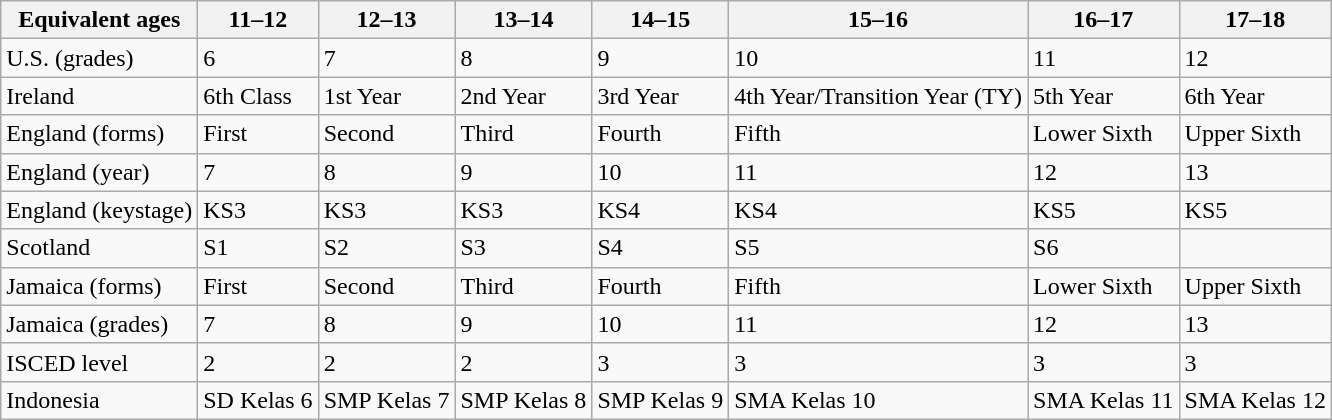<table class="wikitable">
<tr>
<th>Equivalent ages</th>
<th>11–12</th>
<th>12–13</th>
<th>13–14</th>
<th>14–15</th>
<th>15–16</th>
<th>16–17</th>
<th>17–18</th>
</tr>
<tr>
<td>U.S. (grades)</td>
<td>6</td>
<td>7</td>
<td>8</td>
<td>9</td>
<td>10</td>
<td>11</td>
<td>12</td>
</tr>
<tr>
<td>Ireland</td>
<td>6th Class</td>
<td>1st Year</td>
<td>2nd Year</td>
<td>3rd Year</td>
<td>4th Year/Transition Year (TY)</td>
<td>5th Year</td>
<td>6th Year</td>
</tr>
<tr>
<td>England (forms)</td>
<td>First</td>
<td>Second</td>
<td>Third</td>
<td>Fourth</td>
<td>Fifth</td>
<td>Lower Sixth</td>
<td>Upper Sixth</td>
</tr>
<tr>
<td>England (year)</td>
<td>7</td>
<td>8</td>
<td>9</td>
<td>10</td>
<td>11</td>
<td>12</td>
<td>13</td>
</tr>
<tr>
<td>England (keystage)</td>
<td>KS3</td>
<td>KS3</td>
<td>KS3</td>
<td>KS4</td>
<td>KS4</td>
<td>KS5</td>
<td>KS5</td>
</tr>
<tr>
<td>Scotland</td>
<td>S1</td>
<td>S2</td>
<td>S3</td>
<td>S4</td>
<td>S5</td>
<td>S6</td>
<td></td>
</tr>
<tr>
<td>Jamaica (forms)</td>
<td>First</td>
<td>Second</td>
<td>Third</td>
<td>Fourth</td>
<td>Fifth</td>
<td>Lower Sixth</td>
<td>Upper Sixth</td>
</tr>
<tr>
<td>Jamaica (grades)</td>
<td>7</td>
<td>8</td>
<td>9</td>
<td>10</td>
<td>11</td>
<td>12</td>
<td>13</td>
</tr>
<tr>
<td>ISCED level</td>
<td>2</td>
<td>2</td>
<td>2</td>
<td>3</td>
<td>3</td>
<td>3</td>
<td>3</td>
</tr>
<tr>
<td>Indonesia</td>
<td>SD Kelas 6</td>
<td>SMP Kelas 7</td>
<td>SMP Kelas 8</td>
<td>SMP Kelas 9</td>
<td>SMA Kelas 10</td>
<td>SMA Kelas 11</td>
<td>SMA Kelas 12</td>
</tr>
</table>
